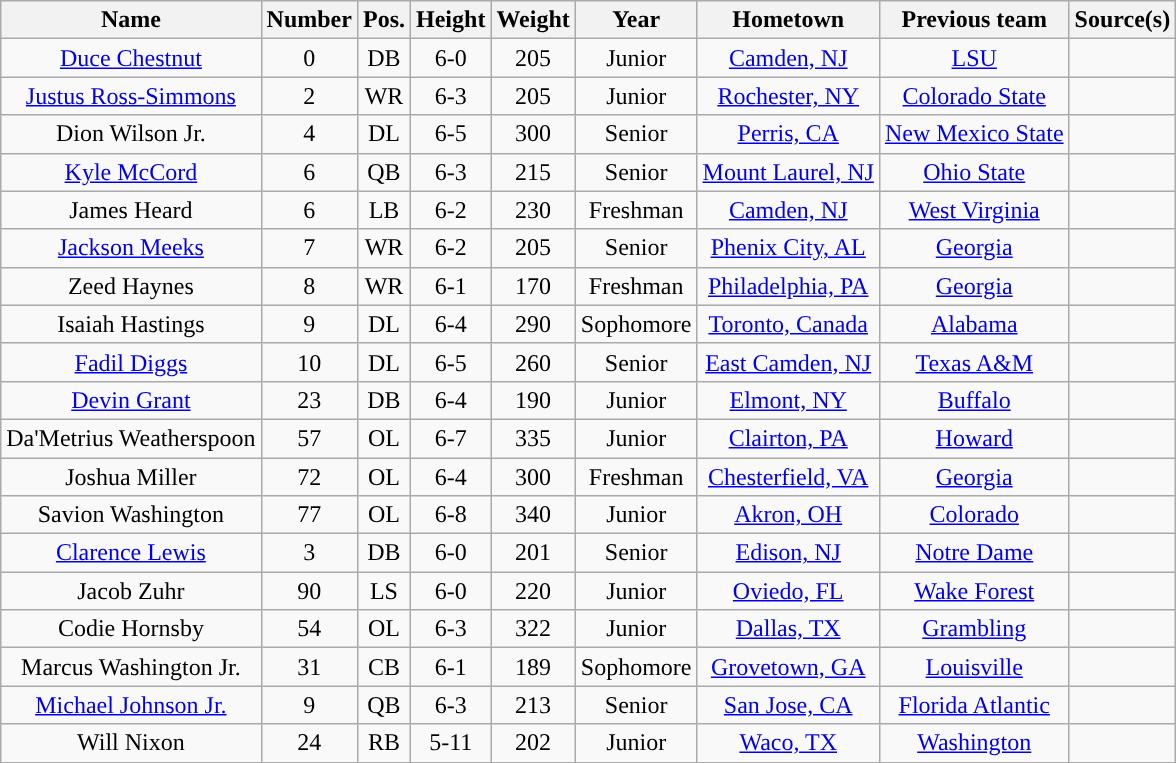<table class="wikitable sortable" border="1" style="text-align: center;">
<tr align=center>
<th>Name</th>
<th>Number</th>
<th>Pos.</th>
<th>Height</th>
<th>Weight</th>
<th>Year</th>
<th>Hometown</th>
<th>Previous team</th>
<th>Source(s)</th>
</tr>
<tr>
<td><a href='#'>Duce Chestnut</a></td>
<td>0</td>
<td>DB</td>
<td>6-0</td>
<td>205</td>
<td> Junior</td>
<td><a href='#'>Camden, NJ</a></td>
<td><a href='#'>LSU</a></td>
<td></td>
</tr>
<tr>
<td><a href='#'>Justus Ross-Simmons</a></td>
<td>2</td>
<td>WR</td>
<td>6-3</td>
<td>205</td>
<td>Junior</td>
<td><a href='#'>Rochester, NY</a></td>
<td><a href='#'>Colorado State</a></td>
<td></td>
</tr>
<tr>
<td>Dion Wilson Jr.</td>
<td>4</td>
<td>DL</td>
<td>6-5</td>
<td>300</td>
<td> Senior</td>
<td><a href='#'>Perris, CA</a></td>
<td><a href='#'>New Mexico State</a></td>
<td></td>
</tr>
<tr>
<td><a href='#'>Kyle McCord</a></td>
<td>6</td>
<td>QB</td>
<td>6-3</td>
<td>215</td>
<td>Senior</td>
<td><a href='#'>Mount Laurel, NJ</a></td>
<td><a href='#'>Ohio State</a></td>
<td></td>
</tr>
<tr>
<td>James Heard</td>
<td>6</td>
<td>LB</td>
<td>6-2</td>
<td>230</td>
<td> Freshman</td>
<td><a href='#'>Camden, NJ</a></td>
<td><a href='#'>West Virginia</a></td>
<td></td>
</tr>
<tr>
<td><a href='#'>Jackson Meeks</a></td>
<td>7</td>
<td>WR</td>
<td>6-2</td>
<td>205</td>
<td>Senior</td>
<td><a href='#'>Phenix City, AL</a></td>
<td><a href='#'>Georgia</a></td>
<td></td>
</tr>
<tr>
<td>Zeed Haynes</td>
<td>8</td>
<td>WR</td>
<td>6-1</td>
<td>170</td>
<td> Freshman</td>
<td><a href='#'>Philadelphia, PA</a></td>
<td><a href='#'>Georgia</a></td>
<td></td>
</tr>
<tr>
<td>Isaiah Hastings</td>
<td>9</td>
<td>DL</td>
<td>6-4</td>
<td>290</td>
<td> Sophomore</td>
<td><a href='#'>Toronto, Canada</a></td>
<td><a href='#'>Alabama</a></td>
<td></td>
</tr>
<tr>
<td><a href='#'>Fadil Diggs</a></td>
<td>10</td>
<td>DL</td>
<td>6-5</td>
<td>260</td>
<td>Senior</td>
<td><a href='#'>East Camden, NJ</a></td>
<td><a href='#'>Texas A&M</a></td>
<td></td>
</tr>
<tr>
<td><a href='#'>Devin Grant</a></td>
<td>23</td>
<td>DB</td>
<td>6-4</td>
<td>190</td>
<td>Junior</td>
<td><a href='#'>Elmont, NY</a></td>
<td><a href='#'>Buffalo</a></td>
<td></td>
</tr>
<tr>
<td>Da'Metrius Weatherspoon</td>
<td>57</td>
<td>OL</td>
<td>6-7</td>
<td>335</td>
<td> Junior</td>
<td><a href='#'>Clairton, PA</a></td>
<td><a href='#'>Howard</a></td>
<td></td>
</tr>
<tr>
<td>Joshua Miller</td>
<td>72</td>
<td>OL</td>
<td>6-4</td>
<td>300</td>
<td> Freshman</td>
<td><a href='#'>Chesterfield, VA</a></td>
<td><a href='#'>Georgia</a></td>
<td></td>
</tr>
<tr>
<td>Savion Washington</td>
<td>77</td>
<td>OL</td>
<td>6-8</td>
<td>340</td>
<td> Junior</td>
<td><a href='#'>Akron, OH</a></td>
<td><a href='#'>Colorado</a></td>
<td></td>
</tr>
<tr>
<td><a href='#'>Clarence Lewis</a></td>
<td>3</td>
<td>DB</td>
<td>6-0</td>
<td>201</td>
<td>Senior</td>
<td><a href='#'>Edison, NJ</a></td>
<td><a href='#'>Notre Dame</a></td>
<td></td>
</tr>
<tr>
<td>Jacob Zuhr</td>
<td>90</td>
<td>LS</td>
<td>6-0</td>
<td>220</td>
<td> Junior</td>
<td><a href='#'>Oviedo, FL</a></td>
<td><a href='#'>Wake Forest</a></td>
<td></td>
</tr>
<tr>
<td>Codie Hornsby</td>
<td>54</td>
<td>OL</td>
<td>6-3</td>
<td>322</td>
<td> Junior</td>
<td><a href='#'>Dallas, TX</a></td>
<td><a href='#'>Grambling</a></td>
<td></td>
</tr>
<tr>
<td>Marcus Washington Jr.</td>
<td>31</td>
<td>CB</td>
<td>6-1</td>
<td>189</td>
<td> Sophomore</td>
<td><a href='#'>Grovetown, GA</a></td>
<td><a href='#'>Louisville</a></td>
<td></td>
</tr>
<tr>
<td><a href='#'>Michael Johnson Jr.</a></td>
<td>9</td>
<td>QB</td>
<td>6-3</td>
<td>213</td>
<td> Senior</td>
<td><a href='#'>San Jose, CA</a></td>
<td><a href='#'>Florida Atlantic</a></td>
<td></td>
</tr>
<tr>
<td>Will Nixon</td>
<td>24</td>
<td>RB</td>
<td>5-11</td>
<td>202</td>
<td> Junior</td>
<td><a href='#'>Waco, TX</a></td>
<td><a href='#'>Washington</a></td>
<td></td>
</tr>
</table>
